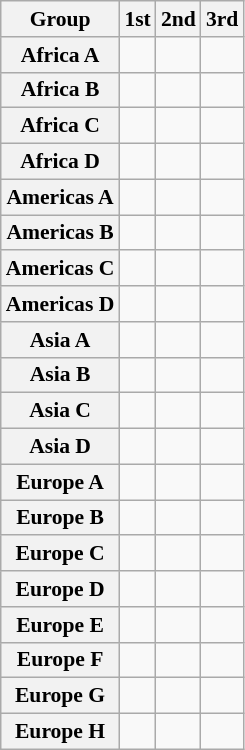<table class="wikitable" style="font-size:90%">
<tr>
<th>Group</th>
<th>1st</th>
<th>2nd</th>
<th>3rd</th>
</tr>
<tr>
<th>Africa A</th>
<td></td>
<td></td>
<td></td>
</tr>
<tr>
<th>Africa B</th>
<td></td>
<td></td>
<td></td>
</tr>
<tr>
<th>Africa C</th>
<td></td>
<td></td>
<td></td>
</tr>
<tr>
<th>Africa D</th>
<td></td>
<td></td>
<td></td>
</tr>
<tr>
<th>Americas A</th>
<td></td>
<td></td>
<td></td>
</tr>
<tr>
<th>Americas B</th>
<td></td>
<td></td>
<td></td>
</tr>
<tr>
<th>Americas C</th>
<td></td>
<td></td>
<td></td>
</tr>
<tr>
<th>Americas D</th>
<td></td>
<td></td>
<td></td>
</tr>
<tr>
<th>Asia A</th>
<td></td>
<td></td>
<td></td>
</tr>
<tr>
<th>Asia B</th>
<td></td>
<td></td>
<td></td>
</tr>
<tr>
<th>Asia C</th>
<td></td>
<td></td>
<td></td>
</tr>
<tr>
<th>Asia D</th>
<td></td>
<td></td>
<td></td>
</tr>
<tr>
<th>Europe A</th>
<td></td>
<td></td>
<td></td>
</tr>
<tr>
<th>Europe B</th>
<td></td>
<td></td>
<td></td>
</tr>
<tr>
<th>Europe C</th>
<td></td>
<td></td>
<td></td>
</tr>
<tr>
<th>Europe D</th>
<td></td>
<td></td>
<td></td>
</tr>
<tr>
<th>Europe E</th>
<td></td>
<td></td>
<td></td>
</tr>
<tr>
<th>Europe F</th>
<td></td>
<td></td>
<td></td>
</tr>
<tr>
<th>Europe G</th>
<td></td>
<td></td>
<td></td>
</tr>
<tr>
<th>Europe H</th>
<td></td>
<td></td>
<td></td>
</tr>
</table>
